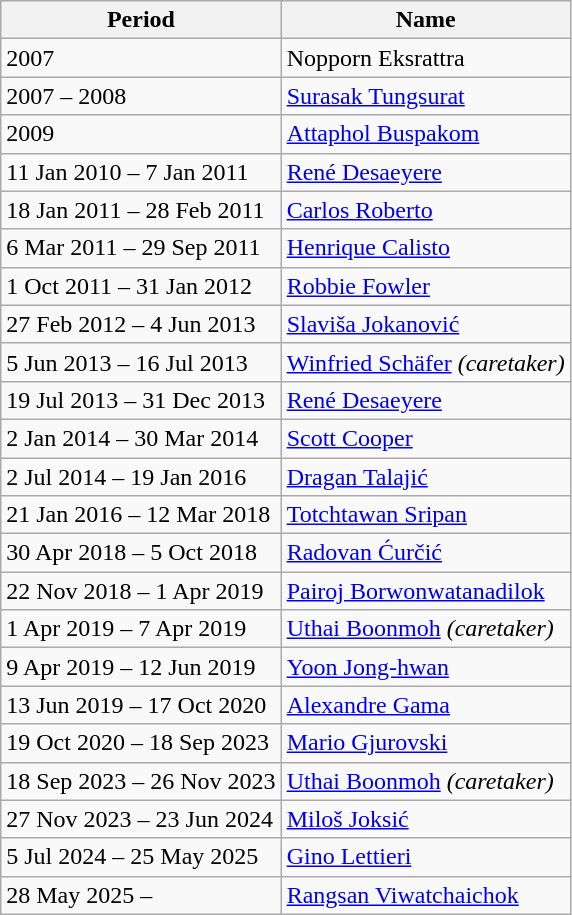<table class="wikitable">
<tr>
<th>Period</th>
<th>Name</th>
</tr>
<tr>
<td>2007</td>
<td> Nopporn Eksrattra</td>
</tr>
<tr>
<td>2007 – 2008</td>
<td> <a href='#'>Surasak Tungsurat</a></td>
</tr>
<tr>
<td>2009</td>
<td> <a href='#'>Attaphol Buspakom</a></td>
</tr>
<tr>
<td>11 Jan 2010 – 7 Jan 2011</td>
<td> <a href='#'>René Desaeyere</a></td>
</tr>
<tr>
<td>18 Jan 2011 – 28 Feb 2011</td>
<td> <a href='#'>Carlos Roberto</a></td>
</tr>
<tr>
<td>6 Mar 2011 – 29 Sep 2011</td>
<td> <a href='#'>Henrique Calisto</a></td>
</tr>
<tr>
<td>1 Oct 2011 – 31 Jan 2012</td>
<td> <a href='#'>Robbie Fowler</a></td>
</tr>
<tr>
<td>27 Feb 2012 – 4 Jun 2013</td>
<td> <a href='#'>Slaviša Jokanović</a></td>
</tr>
<tr>
<td>5 Jun 2013 – 16 Jul 2013</td>
<td> <a href='#'>Winfried Schäfer</a> <em>(caretaker)</em></td>
</tr>
<tr>
<td>19 Jul 2013 – 31 Dec 2013</td>
<td> <a href='#'>René Desaeyere</a></td>
</tr>
<tr>
<td>2 Jan 2014 – 30 Mar 2014</td>
<td> <a href='#'>Scott Cooper</a></td>
</tr>
<tr>
<td>2 Jul 2014 – 19 Jan 2016</td>
<td> <a href='#'>Dragan Talajić</a></td>
</tr>
<tr>
<td>21 Jan 2016 – 12 Mar 2018</td>
<td> <a href='#'>Totchtawan Sripan</a></td>
</tr>
<tr>
<td>30 Apr 2018 – 5 Oct 2018</td>
<td> <a href='#'>Radovan Ćurčić</a></td>
</tr>
<tr>
<td>22 Nov 2018 – 1 Apr 2019</td>
<td> <a href='#'>Pairoj Borwonwatanadilok</a></td>
</tr>
<tr>
<td>1 Apr 2019 – 7 Apr 2019</td>
<td> <a href='#'>Uthai Boonmoh</a> <em>(caretaker)</em></td>
</tr>
<tr>
<td>9 Apr 2019 – 12 Jun 2019</td>
<td> <a href='#'>Yoon Jong-hwan</a></td>
</tr>
<tr>
<td>13 Jun 2019 – 17 Oct 2020</td>
<td> <a href='#'>Alexandre Gama</a></td>
</tr>
<tr>
<td>19 Oct 2020 – 18 Sep 2023</td>
<td> <a href='#'>Mario Gjurovski</a></td>
</tr>
<tr>
<td>18 Sep 2023 – 26 Nov 2023</td>
<td> <a href='#'>Uthai Boonmoh</a> <em>(caretaker)</em></td>
</tr>
<tr>
<td>27 Nov 2023 – 23 Jun 2024</td>
<td> <a href='#'>Miloš Joksić</a></td>
</tr>
<tr>
<td>5 Jul 2024 – 25 May 2025</td>
<td> <a href='#'>Gino Lettieri</a></td>
</tr>
<tr>
<td>28 May 2025 –</td>
<td> <a href='#'>Rangsan Viwatchaichok</a></td>
</tr>
</table>
